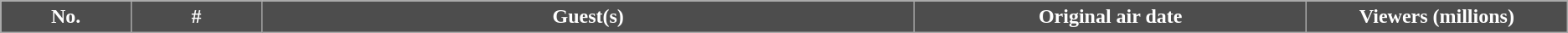<table class="wikitable plainrowheaders">
<tr style="color:white">
<th style="background: #4D4D4D;color:#FFF;width:5%;">No.</th>
<th style="background: #4D4D4D;color:#FFF;width:5%;">#</th>
<th style="background: #4D4D4D;color:#FFF;width:25%;">Guest(s)</th>
<th style="background: #4D4D4D;color:#FFF;width:15%;">Original air date</th>
<th style="background: #4D4D4D;color:#FFF;width:10%;">Viewers (millions)<br>

</th>
</tr>
</table>
